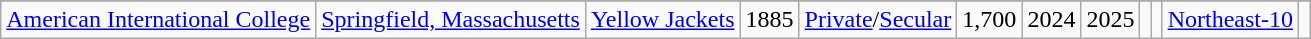<table class="sortable wikitable">
<tr>
</tr>
<tr>
<td><a href='#'>American International College</a></td>
<td><a href='#'>Springfield, Massachusetts</a></td>
<td><a href='#'>Yellow Jackets</a></td>
<td>1885</td>
<td><a href='#'>Private</a>/<a href='#'>Secular</a></td>
<td>1,700</td>
<td>2024</td>
<td>2025</td>
<td></td>
<td></td>
<td><a href='#'>Northeast-10</a></td>
<td></td>
</tr>
</table>
